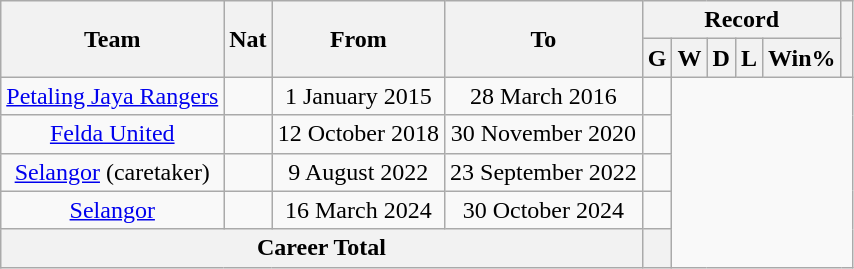<table class="wikitable" style="text-align: center">
<tr>
<th rowspan=2>Team</th>
<th rowspan=2>Nat</th>
<th rowspan=2>From</th>
<th rowspan=2>To</th>
<th colspan=5>Record</th>
<th rowspan="2"></th>
</tr>
<tr>
<th>G</th>
<th>W</th>
<th>D</th>
<th>L</th>
<th>Win%</th>
</tr>
<tr>
<td><a href='#'>Petaling Jaya Rangers</a></td>
<td></td>
<td>1 January 2015</td>
<td>28 March 2016<br></td>
<td></td>
</tr>
<tr>
<td><a href='#'>Felda United</a></td>
<td></td>
<td>12 October 2018</td>
<td>30 November 2020<br></td>
<td></td>
</tr>
<tr>
<td><a href='#'>Selangor</a> (caretaker)</td>
<td></td>
<td>9 August 2022</td>
<td>23 September 2022<br></td>
<td></td>
</tr>
<tr>
<td><a href='#'>Selangor</a></td>
<td></td>
<td>16 March 2024</td>
<td>30 October 2024<br></td>
<td></td>
</tr>
<tr>
<th colspan="4">Career Total<br></th>
<th></th>
</tr>
</table>
